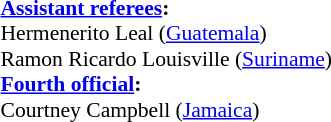<table width=50% style="font-size: 90%">
<tr>
<td><br><strong><a href='#'>Assistant referees</a>:</strong>
<br>Hermenerito Leal (<a href='#'>Guatemala</a>)
<br>Ramon Ricardo Louisville (<a href='#'>Suriname</a>)
<br><strong><a href='#'>Fourth official</a>:</strong>
<br>Courtney Campbell (<a href='#'>Jamaica</a>)</td>
</tr>
</table>
